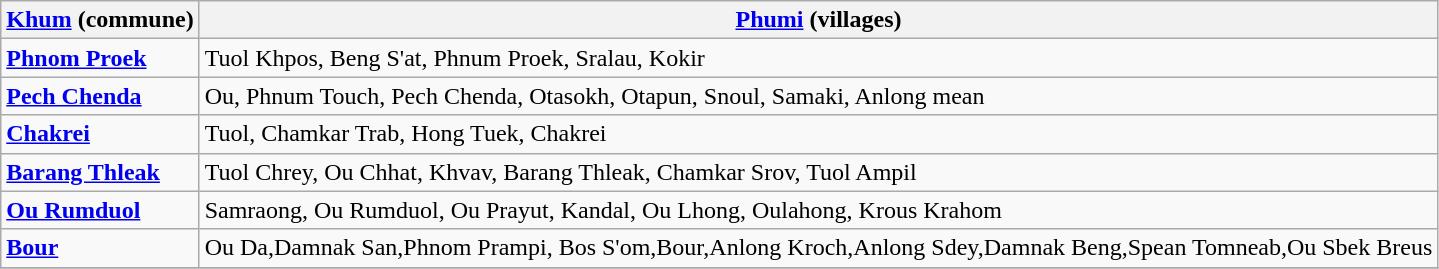<table class="wikitable">
<tr>
<th><a href='#'>Khum</a> (commune)</th>
<th><a href='#'>Phumi</a> (villages)</th>
</tr>
<tr>
<td><strong><a href='#'>Phnom Proek</a></strong></td>
<td>Tuol Khpos, Beng S'at, Phnum Proek, Sralau, Kokir</td>
</tr>
<tr>
<td><strong><a href='#'>Pech Chenda</a></strong></td>
<td>Ou, Phnum Touch, Pech Chenda, Otasokh, Otapun, Snoul, Samaki, Anlong mean</td>
</tr>
<tr>
<td><strong><a href='#'>Chakrei</a></strong></td>
<td>Tuol, Chamkar Trab, Hong Tuek, Chakrei</td>
</tr>
<tr>
<td><strong><a href='#'>Barang Thleak</a></strong></td>
<td>Tuol Chrey, Ou Chhat, Khvav, Barang Thleak, Chamkar Srov, Tuol Ampil</td>
</tr>
<tr>
<td><strong><a href='#'>Ou Rumduol</a></strong></td>
<td>Samraong, Ou Rumduol, Ou Prayut, Kandal, Ou Lhong, Oulahong, Krous Krahom</td>
</tr>
<tr>
<td><strong><a href='#'>Bour</a></strong></td>
<td>Ou Da,Damnak San,Phnom Prampi, Bos S'om,Bour,Anlong Kroch,Anlong Sdey,Damnak Beng,Spean Tomneab,Ou Sbek Breus</td>
</tr>
<tr>
</tr>
</table>
